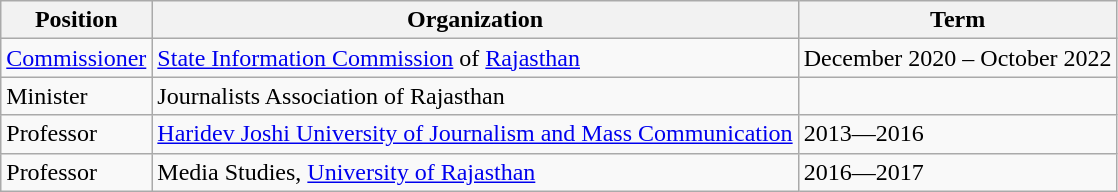<table class="wikitable">
<tr>
<th>Position</th>
<th>Organization</th>
<th>Term</th>
</tr>
<tr>
<td><a href='#'>Commissioner</a></td>
<td><a href='#'>State Information Commission</a> of <a href='#'>Rajasthan</a></td>
<td>December 2020 – October 2022</td>
</tr>
<tr>
<td>Minister</td>
<td>Journalists Association of Rajasthan</td>
<td></td>
</tr>
<tr>
<td>Professor</td>
<td><a href='#'>Haridev Joshi University of Journalism and Mass Communication</a></td>
<td>2013—2016</td>
</tr>
<tr>
<td>Professor</td>
<td>Media Studies, <a href='#'>University of Rajasthan</a></td>
<td>2016—2017</td>
</tr>
</table>
